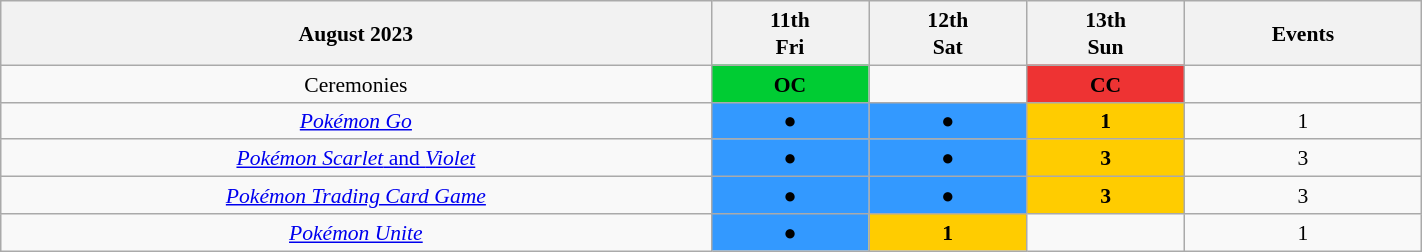<table class=wikitable style="margin:0.5em auto; font-size:90%; line-height:1.25em; width:75%; text-align:center;">
<tr>
<th style=width:18%;>August 2023</th>
<th style=width:4%;>11th<br>Fri</th>
<th style=width:4%;>12th<br>Sat</th>
<th style=width:4%;>13th<br>Sun</th>
<th style=width:6%;>Events</th>
</tr>
<tr>
<td>Ceremonies</td>
<td style="background-color:#00cc33;"><strong>OC</strong></td>
<td> </td>
<td style="background-color:#ee3333;"><strong>CC</strong></td>
<td></td>
</tr>
<tr>
<td><em><a href='#'>Pokémon Go</a></em></td>
<td style="background-color:#3399ff;">●</td>
<td style="background-color:#3399ff;">●</td>
<td style="background-color:#ffcc00;"><strong>1</strong></td>
<td>1</td>
</tr>
<tr>
<td><a href='#'><em>Pokémon Scarlet</em> and <em>Violet</em></a></td>
<td style="background-color:#3399ff;">●</td>
<td style="background-color:#3399ff;">●</td>
<td style="background-color:#ffcc00;"><strong>3</strong></td>
<td>3</td>
</tr>
<tr>
<td><em><a href='#'>Pokémon Trading Card Game</a></em></td>
<td style="background-color:#3399ff;">●</td>
<td style="background-color:#3399ff;">●</td>
<td style="background-color:#ffcc00;"><strong>3</strong></td>
<td>3</td>
</tr>
<tr>
<td><em><a href='#'>Pokémon Unite</a></em></td>
<td style="background-color:#3399ff;">●</td>
<td style="background-color:#ffcc00;"><strong>1</strong></td>
<td> </td>
<td>1</td>
</tr>
</table>
